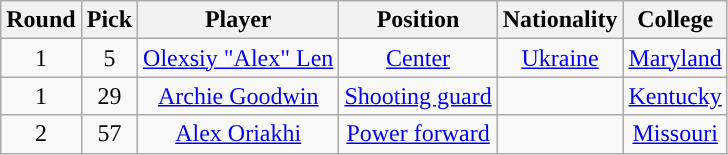<table class="wikitable sortable sortable">
<tr>
<th>Round</th>
<th>Pick</th>
<th>Player</th>
<th>Position</th>
<th>Nationality</th>
<th>College</th>
</tr>
<tr style="text-align: center">
<td>1</td>
<td>5</td>
<td><a href='#'>Olexsiy "Alex" Len</a></td>
<td><a href='#'>Center</a></td>
<td> <a href='#'>Ukraine</a></td>
<td><a href='#'>Maryland</a></td>
</tr>
<tr style="text-align: center">
<td>1</td>
<td>29</td>
<td><a href='#'>Archie Goodwin</a></td>
<td><a href='#'>Shooting guard</a></td>
<td></td>
<td><a href='#'>Kentucky</a></td>
</tr>
<tr style="text-align: center">
<td>2</td>
<td>57</td>
<td><a href='#'>Alex Oriakhi</a></td>
<td><a href='#'>Power forward</a></td>
<td></td>
<td><a href='#'>Missouri</a></td>
</tr>
</table>
